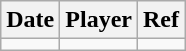<table class="wikitable">
<tr>
<th>Date</th>
<th>Player</th>
<th>Ref</th>
</tr>
<tr>
<td></td>
<td></td>
<td></td>
</tr>
</table>
